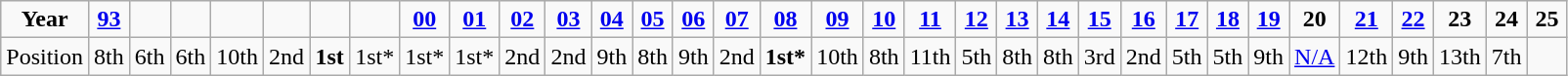<table class="wikitable">
<tr style="text-align:center;">
<td><strong>Year</strong></td>
<td style="width:20px;"><a href='#'><strong>93</strong></a></td>
<td style="width:20px;"></td>
<td style="width:20px;"></td>
<td style="width:20px;"></td>
<td style="width:20px;"></td>
<td style="width:20px;"></td>
<td style="width:20px;"></td>
<td style="width:20px;"><a href='#'><strong>00</strong></a></td>
<td style="width:20px;"><a href='#'><strong>01</strong></a></td>
<td style="width:20px;"><a href='#'><strong>02</strong></a></td>
<td style="width:20px;"><a href='#'><strong>03</strong></a></td>
<td style="width:20px;"><a href='#'><strong>04</strong></a></td>
<td style="width:20px;"><a href='#'><strong>05</strong></a></td>
<td style="width:20px;"><a href='#'><strong>06</strong></a></td>
<td style="width:20px;"><a href='#'><strong>07</strong></a></td>
<td style="width:20px;"><a href='#'><strong>08</strong></a></td>
<td style="width:20px;"><a href='#'><strong>09</strong></a></td>
<td style="width:20px;"><a href='#'><strong>10</strong></a></td>
<td style="width:20px;"><a href='#'><strong>11</strong></a></td>
<td style="width:20px;"><a href='#'><strong>12</strong></a></td>
<td style="width:20px;"><a href='#'><strong>13</strong></a></td>
<td style="width:20px;"><a href='#'><strong>14</strong></a></td>
<td style="width:20px;"><a href='#'><strong>15</strong></a></td>
<td style="width:20px;"><a href='#'><strong>16</strong></a></td>
<td style="width:20px;"><a href='#'><strong>17</strong></a></td>
<td style="width:20px;"><a href='#'><strong>18</strong></a></td>
<td style="width:20px;"><a href='#'><strong>19</strong></a></td>
<td style="width:20px;"><strong>20</strong></td>
<td style="width:20px;"><a href='#'><strong>21</strong></a></td>
<td style="width:20px;"><a href='#'><strong>22</strong></a></td>
<td style="width:20px;"><strong>23</strong></td>
<td style="width:20px;"><strong>24</strong></td>
<td style="width:20px;"><strong>25</strong></td>
</tr>
<tr style="text-align:center;">
<td>Position</td>
<td>8th</td>
<td>6th</td>
<td>6th</td>
<td>10th</td>
<td>2nd</td>
<td><strong>1st</strong></td>
<td>1st*</td>
<td>1st*</td>
<td>1st*</td>
<td>2nd</td>
<td>2nd</td>
<td>9th</td>
<td>8th</td>
<td>9th</td>
<td>2nd</td>
<td><strong>1st*</strong></td>
<td>10th</td>
<td>8th</td>
<td>11th</td>
<td>5th</td>
<td>8th</td>
<td>8th</td>
<td>3rd</td>
<td>2nd</td>
<td>5th</td>
<td>5th</td>
<td>9th</td>
<td><a href='#'>N/A</a></td>
<td>12th</td>
<td>9th</td>
<td>13th</td>
<td>7th</td>
<td></td>
</tr>
</table>
